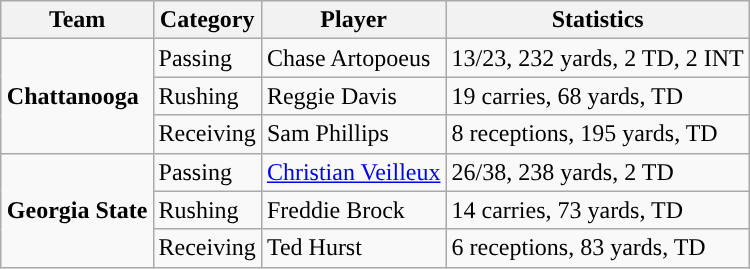<table class="wikitable" style="float: right;">
<tr>
<th>Team</th>
<th>Category</th>
<th>Player</th>
<th>Statistics</th>
</tr>
<tr>
<td rowspan=3><strong>Chattanooga</strong></td>
<td>Passing</td>
<td>Chase Artopoeus</td>
<td>13/23, 232 yards, 2 TD, 2 INT</td>
</tr>
<tr>
<td>Rushing</td>
<td>Reggie Davis</td>
<td>19 carries, 68 yards, TD</td>
</tr>
<tr>
<td>Receiving</td>
<td>Sam Phillips</td>
<td>8 receptions, 195 yards, TD</td>
</tr>
<tr>
<td rowspan=3><strong>Georgia State</strong></td>
<td>Passing</td>
<td><a href='#'>Christian Veilleux</a></td>
<td>26/38, 238 yards, 2 TD</td>
</tr>
<tr>
<td>Rushing</td>
<td>Freddie Brock</td>
<td>14 carries, 73 yards, TD</td>
</tr>
<tr>
<td>Receiving</td>
<td>Ted Hurst</td>
<td>6 receptions, 83 yards, TD</td>
</tr>
</table>
